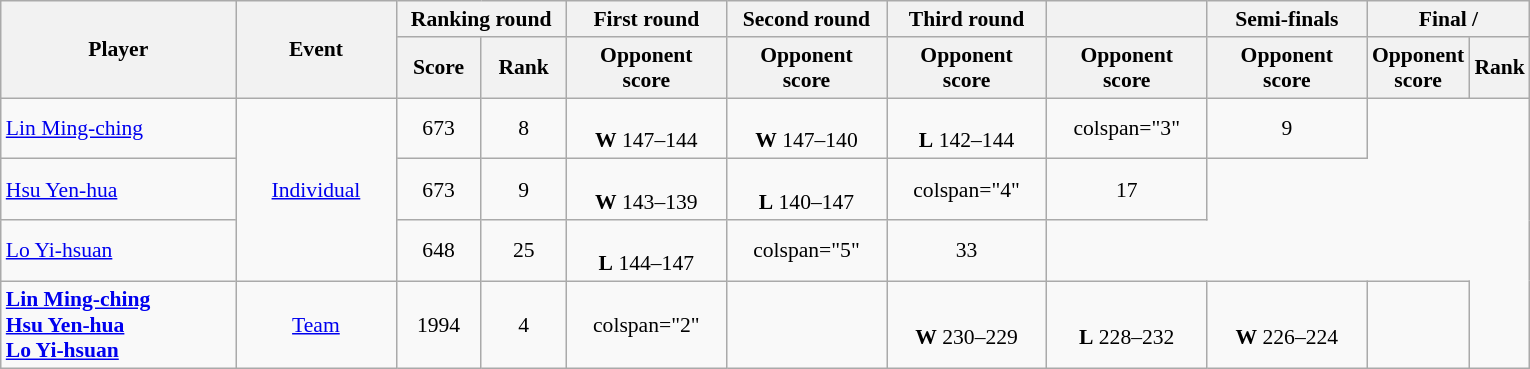<table class="wikitable" style="font-size:90%; text-align:center">
<tr>
<th rowspan="2" width="150">Player</th>
<th rowspan="2" width="100">Event</th>
<th colspan="2">Ranking round</th>
<th width="100">First round</th>
<th width="100">Second round</th>
<th width="100">Third round</th>
<th width="100"></th>
<th width="100">Semi-finals</th>
<th colspan="2" width="100">Final / </th>
</tr>
<tr>
<th width="50">Score</th>
<th width="50">Rank</th>
<th>Opponent<br>score</th>
<th>Opponent<br>score</th>
<th>Opponent<br>score</th>
<th>Opponent<br>score</th>
<th>Opponent<br>score</th>
<th>Opponent<br>score</th>
<th>Rank</th>
</tr>
<tr>
<td align="left"><a href='#'>Lin Ming-ching</a></td>
<td rowspan="3"><a href='#'>Individual</a></td>
<td>673</td>
<td>8</td>
<td><br><strong>W</strong> 147–144</td>
<td><br><strong>W</strong> 147–140</td>
<td><br><strong>L</strong> 142–144</td>
<td>colspan="3" </td>
<td>9</td>
</tr>
<tr>
<td align="left"><a href='#'>Hsu Yen-hua</a></td>
<td>673</td>
<td>9</td>
<td><br><strong>W</strong> 143–139</td>
<td><br><strong>L</strong> 140–147</td>
<td>colspan="4" </td>
<td>17</td>
</tr>
<tr>
<td align="left"><a href='#'>Lo Yi-hsuan</a></td>
<td>648</td>
<td>25</td>
<td><br><strong>L</strong> 144–147</td>
<td>colspan="5" </td>
<td>33</td>
</tr>
<tr>
<td align="left"><strong><a href='#'>Lin Ming-ching</a><br><a href='#'>Hsu Yen-hua</a><br><a href='#'>Lo Yi-hsuan</a></strong></td>
<td><a href='#'>Team</a></td>
<td>1994</td>
<td>4</td>
<td>colspan="2" </td>
<td></td>
<td><br><strong>W</strong> 230–229</td>
<td><br><strong>L</strong> 228–232</td>
<td><br><strong>W</strong> 226–224</td>
<td></td>
</tr>
</table>
